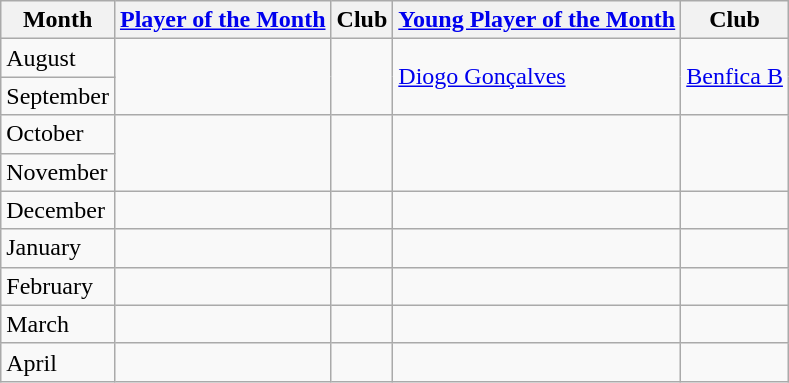<table class="wikitable">
<tr>
<th>Month</th>
<th><a href='#'>Player of the Month</a></th>
<th>Club</th>
<th><a href='#'>Young Player of the Month</a></th>
<th>Club</th>
</tr>
<tr>
<td>August</td>
<td rowspan="2"></td>
<td rowspan="2"></td>
<td rowspan="2"> <a href='#'>Diogo Gonçalves</a></td>
<td rowspan="2"><a href='#'>Benfica B</a></td>
</tr>
<tr>
<td>September</td>
</tr>
<tr>
<td>October</td>
<td rowspan="2"></td>
<td rowspan="2"></td>
<td rowspan="2"></td>
<td rowspan="2"></td>
</tr>
<tr>
<td>November</td>
</tr>
<tr>
<td>December</td>
<td></td>
<td></td>
<td></td>
<td></td>
</tr>
<tr>
<td>January</td>
<td></td>
<td></td>
<td></td>
<td></td>
</tr>
<tr>
<td>February</td>
<td></td>
<td></td>
<td></td>
<td></td>
</tr>
<tr>
<td>March</td>
<td></td>
<td></td>
<td></td>
<td></td>
</tr>
<tr>
<td>April</td>
<td></td>
<td></td>
<td></td>
<td></td>
</tr>
</table>
